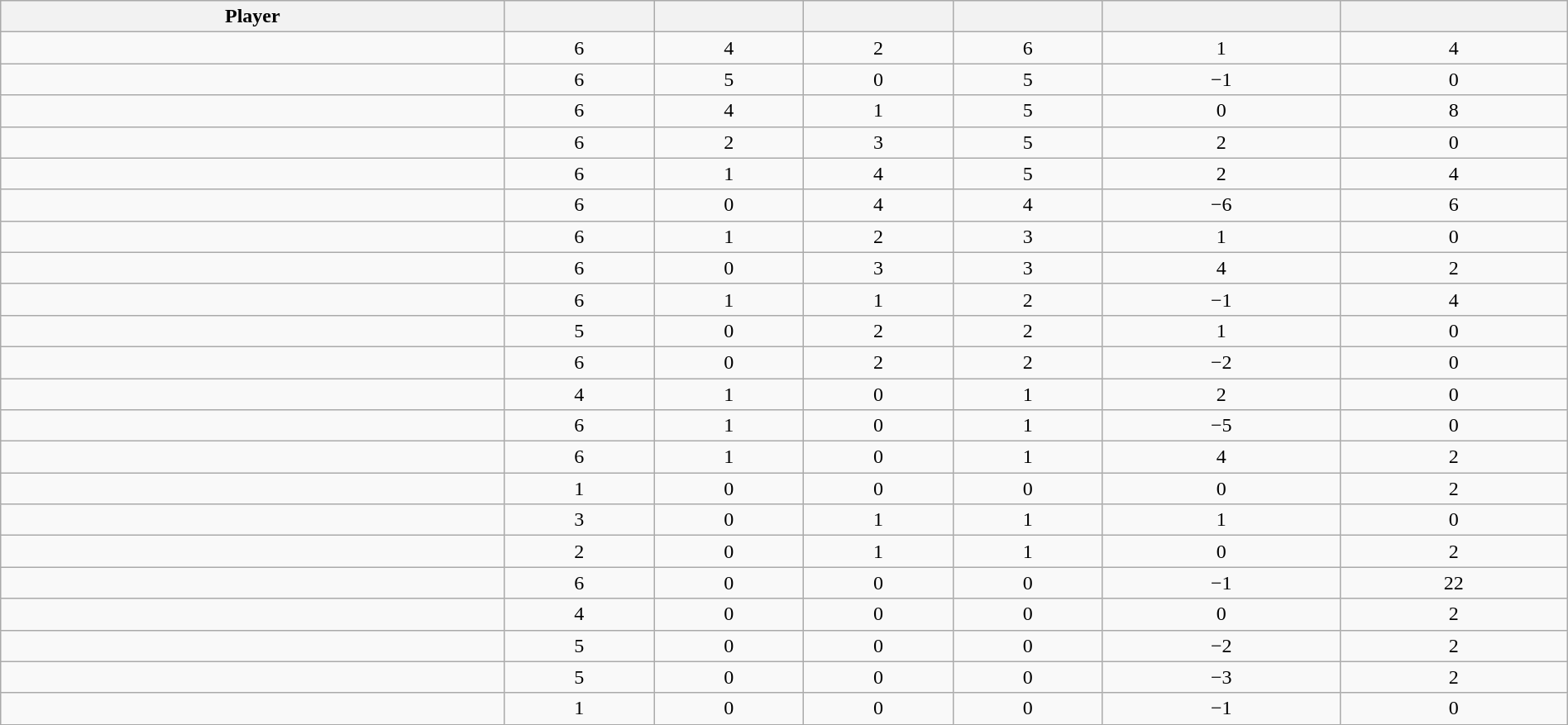<table class="wikitable sortable" style="width:100%;">
<tr align=center>
<th>Player</th>
<th></th>
<th></th>
<th></th>
<th></th>
<th data-sort-type="number"></th>
<th></th>
</tr>
<tr align=center>
<td></td>
<td>6</td>
<td>4</td>
<td>2</td>
<td>6</td>
<td>1</td>
<td>4</td>
</tr>
<tr align=center>
<td></td>
<td>6</td>
<td>5</td>
<td>0</td>
<td>5</td>
<td>−1</td>
<td>0</td>
</tr>
<tr align=center>
<td></td>
<td>6</td>
<td>4</td>
<td>1</td>
<td>5</td>
<td>0</td>
<td>8</td>
</tr>
<tr align=center>
<td></td>
<td>6</td>
<td>2</td>
<td>3</td>
<td>5</td>
<td>2</td>
<td>0</td>
</tr>
<tr align=center>
<td></td>
<td>6</td>
<td>1</td>
<td>4</td>
<td>5</td>
<td>2</td>
<td>4</td>
</tr>
<tr align=center>
<td></td>
<td>6</td>
<td>0</td>
<td>4</td>
<td>4</td>
<td>−6</td>
<td>6</td>
</tr>
<tr align=center>
<td></td>
<td>6</td>
<td>1</td>
<td>2</td>
<td>3</td>
<td>1</td>
<td>0</td>
</tr>
<tr align=center>
<td></td>
<td>6</td>
<td>0</td>
<td>3</td>
<td>3</td>
<td>4</td>
<td>2</td>
</tr>
<tr align=center>
<td></td>
<td>6</td>
<td>1</td>
<td>1</td>
<td>2</td>
<td>−1</td>
<td>4</td>
</tr>
<tr align=center>
<td></td>
<td>5</td>
<td>0</td>
<td>2</td>
<td>2</td>
<td>1</td>
<td>0</td>
</tr>
<tr align=center>
<td></td>
<td>6</td>
<td>0</td>
<td>2</td>
<td>2</td>
<td>−2</td>
<td>0</td>
</tr>
<tr align=center>
<td></td>
<td>4</td>
<td>1</td>
<td>0</td>
<td>1</td>
<td>2</td>
<td>0</td>
</tr>
<tr align=center>
<td></td>
<td>6</td>
<td>1</td>
<td>0</td>
<td>1</td>
<td>−5</td>
<td>0</td>
</tr>
<tr align=center>
<td></td>
<td>6</td>
<td>1</td>
<td>0</td>
<td>1</td>
<td>4</td>
<td>2</td>
</tr>
<tr align=center>
<td></td>
<td>1</td>
<td>0</td>
<td>0</td>
<td>0</td>
<td>0</td>
<td>2</td>
</tr>
<tr align=center>
<td></td>
<td>3</td>
<td>0</td>
<td>1</td>
<td>1</td>
<td>1</td>
<td>0</td>
</tr>
<tr align=center>
<td></td>
<td>2</td>
<td>0</td>
<td>1</td>
<td>1</td>
<td>0</td>
<td>2</td>
</tr>
<tr align=center>
<td></td>
<td>6</td>
<td>0</td>
<td>0</td>
<td>0</td>
<td>−1</td>
<td>22</td>
</tr>
<tr align=center>
<td></td>
<td>4</td>
<td>0</td>
<td>0</td>
<td>0</td>
<td>0</td>
<td>2</td>
</tr>
<tr align=center>
<td></td>
<td>5</td>
<td>0</td>
<td>0</td>
<td>0</td>
<td>−2</td>
<td>2</td>
</tr>
<tr align=center>
<td></td>
<td>5</td>
<td>0</td>
<td>0</td>
<td>0</td>
<td>−3</td>
<td>2</td>
</tr>
<tr align=center>
<td></td>
<td>1</td>
<td>0</td>
<td>0</td>
<td>0</td>
<td>−1</td>
<td>0</td>
</tr>
</table>
